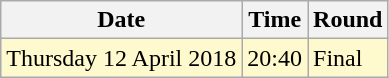<table class="wikitable">
<tr>
<th>Date</th>
<th>Time</th>
<th>Round</th>
</tr>
<tr>
<td style=background:lemonchiffon>Thursday 12 April 2018</td>
<td style=background:lemonchiffon>20:40</td>
<td style=background:lemonchiffon>Final</td>
</tr>
</table>
